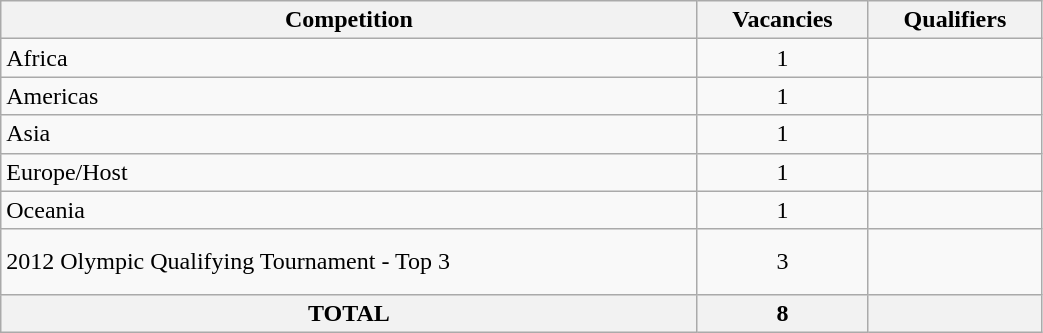<table class="wikitable" width=55%>
<tr>
<th>Competition</th>
<th>Vacancies</th>
<th>Qualifiers</th>
</tr>
<tr>
<td>Africa</td>
<td style="text-align:center;">1</td>
<td></td>
</tr>
<tr>
<td>Americas</td>
<td style="text-align:center;">1</td>
<td></td>
</tr>
<tr>
<td>Asia</td>
<td style="text-align:center;">1</td>
<td></td>
</tr>
<tr>
<td>Europe/Host</td>
<td style="text-align:center;">1</td>
<td></td>
</tr>
<tr>
<td>Oceania</td>
<td style="text-align:center;">1</td>
<td></td>
</tr>
<tr>
<td>2012 Olympic Qualifying Tournament - Top 3</td>
<td style="text-align:center;">3</td>
<td><br><br></td>
</tr>
<tr>
<th>TOTAL</th>
<th>8</th>
<th></th>
</tr>
</table>
